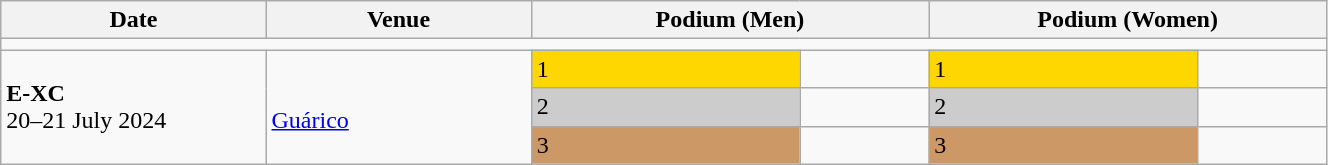<table class="wikitable" width=70%>
<tr>
<th>Date</th>
<th width=20%>Venue</th>
<th colspan=2 width=30%>Podium (Men)</th>
<th colspan=2 width=30%>Podium (Women)</th>
</tr>
<tr>
<td colspan=6></td>
</tr>
<tr>
<td rowspan=3><strong>E-XC</strong> <br> 20–21 July 2024</td>
<td rowspan=3><br><a href='#'>Guárico</a></td>
<td bgcolor=FFD700>1</td>
<td></td>
<td bgcolor=FFD700>1</td>
<td></td>
</tr>
<tr>
<td bgcolor=CCCCCC>2</td>
<td></td>
<td bgcolor=CCCCCC>2</td>
<td></td>
</tr>
<tr>
<td bgcolor=CC9966>3</td>
<td></td>
<td bgcolor=CC9966>3</td>
<td></td>
</tr>
</table>
